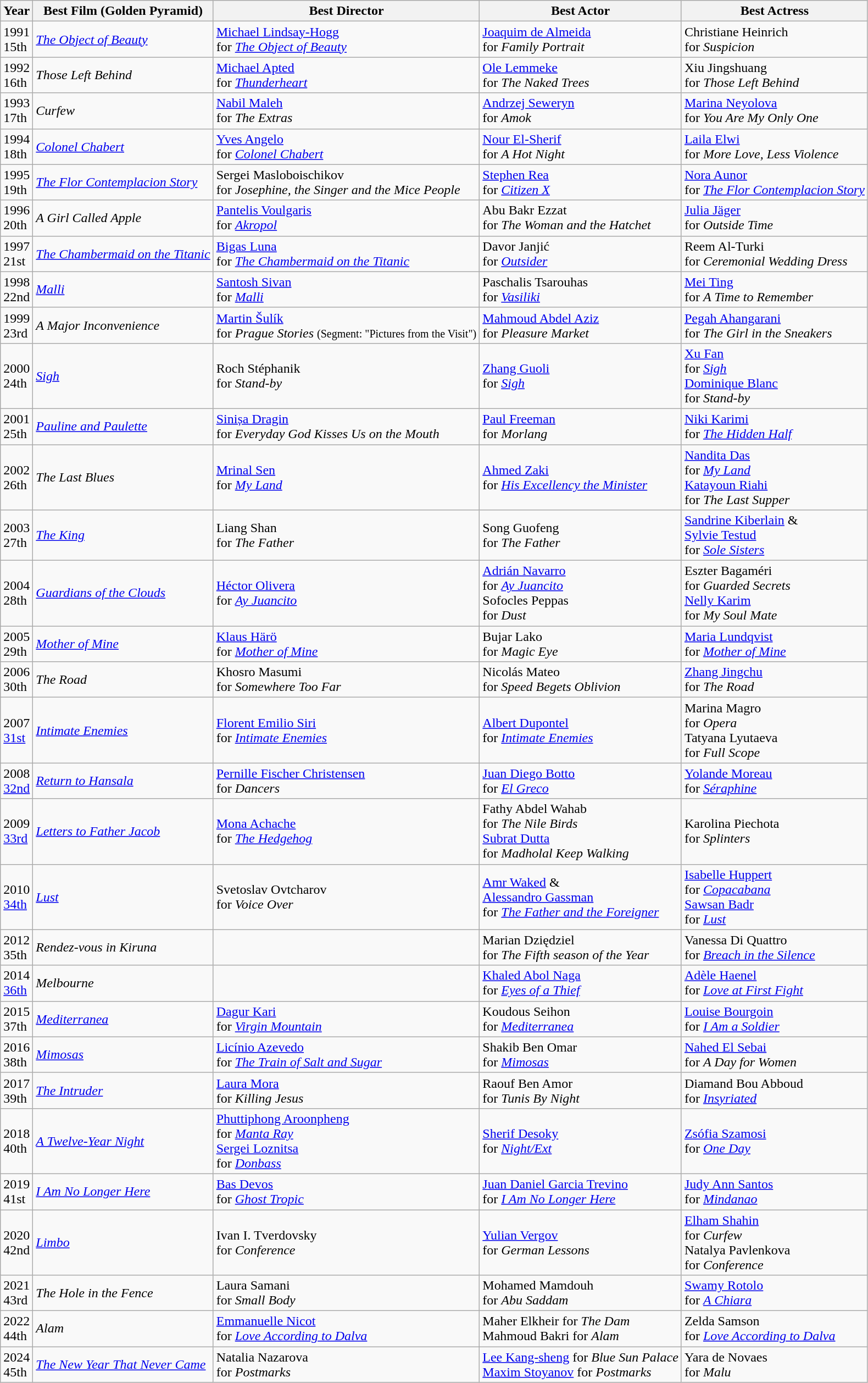<table class="wikitable sortable">
<tr>
<th>Year</th>
<th>Best Film (Golden Pyramid)</th>
<th>Best Director</th>
<th>Best Actor</th>
<th>Best Actress</th>
</tr>
<tr>
<td>1991<br>15th</td>
<td><em><a href='#'>The Object of Beauty</a></em></td>
<td><a href='#'>Michael Lindsay-Hogg</a><br>for <em><a href='#'>The Object of Beauty</a></em></td>
<td><a href='#'>Joaquim de Almeida</a><br>for <em>Family Portrait</em></td>
<td>Christiane Heinrich<br>for <em>Suspicion</em></td>
</tr>
<tr>
<td>1992<br>16th</td>
<td><em>Those Left Behind</em></td>
<td><a href='#'>Michael Apted</a><br>for <em><a href='#'>Thunderheart</a></em></td>
<td><a href='#'>Ole Lemmeke</a><br>for <em>The Naked Trees</em></td>
<td>Xiu Jingshuang<br>for <em>Those Left Behind</em></td>
</tr>
<tr>
<td>1993<br>17th</td>
<td><em>Curfew</em></td>
<td><a href='#'>Nabil Maleh</a><br>for <em>The Extras</em></td>
<td><a href='#'>Andrzej Seweryn</a><br>for <em>Amok</em></td>
<td><a href='#'>Marina Neyolova</a><br>for <em>You Are My Only One</em></td>
</tr>
<tr>
<td>1994<br>18th</td>
<td><em><a href='#'>Colonel Chabert</a></em></td>
<td><a href='#'>Yves Angelo</a><br>for <em><a href='#'>Colonel Chabert</a></em></td>
<td><a href='#'>Nour El-Sherif</a><br>for <em>A Hot Night</em></td>
<td><a href='#'>Laila Elwi</a><br>for <em>More Love, Less Violence</em></td>
</tr>
<tr>
<td>1995<br>19th</td>
<td><em><a href='#'>The Flor Contemplacion Story</a></em></td>
<td>Sergei Masloboischikov<br>for <em>Josephine, the Singer and the Mice People</em></td>
<td><a href='#'>Stephen Rea</a><br>for <em><a href='#'>Citizen X</a></em></td>
<td><a href='#'>Nora Aunor</a><br>for <em><a href='#'>The Flor Contemplacion Story</a></em></td>
</tr>
<tr>
<td>1996<br>20th</td>
<td><em>A Girl Called Apple</em></td>
<td><a href='#'>Pantelis Voulgaris</a><br>for <em><a href='#'>Akropol</a></em></td>
<td>Abu Bakr Ezzat<br>for <em>The Woman and the Hatchet</em></td>
<td><a href='#'>Julia Jäger</a><br>for <em>Outside Time</em></td>
</tr>
<tr>
<td>1997<br>21st</td>
<td><em><a href='#'>The Chambermaid on the Titanic</a></em></td>
<td><a href='#'>Bigas Luna</a><br>for <em><a href='#'>The Chambermaid on the Titanic</a></em></td>
<td>Davor Janjić<br>for <em><a href='#'>Outsider</a></em></td>
<td>Reem Al-Turki<br>for <em>Ceremonial Wedding Dress</em></td>
</tr>
<tr>
<td>1998<br>22nd</td>
<td><em><a href='#'>Malli</a></em></td>
<td><a href='#'>Santosh Sivan</a><br>for <em><a href='#'>Malli</a></em></td>
<td>Paschalis Tsarouhas<br>for <em><a href='#'>Vasiliki</a></em></td>
<td><a href='#'>Mei Ting</a><br>for <em>A Time to Remember</em></td>
</tr>
<tr>
<td>1999<br>23rd</td>
<td><em>A Major Inconvenience</em></td>
<td><a href='#'>Martin Šulík</a><br>for <em>Prague Stories</em> <small>(Segment: "Pictures from the Visit")</small></td>
<td><a href='#'>Mahmoud Abdel Aziz</a><br>for <em>Pleasure Market</em></td>
<td><a href='#'>Pegah Ahangarani</a><br>for <em>The Girl in the Sneakers</em></td>
</tr>
<tr>
<td>2000<br>24th</td>
<td><em><a href='#'>Sigh</a></em></td>
<td>Roch Stéphanik<br>for <em>Stand-by</em></td>
<td><a href='#'>Zhang Guoli</a><br>for <em><a href='#'>Sigh</a></em></td>
<td><a href='#'>Xu Fan</a><br>for <em><a href='#'>Sigh</a></em><br><a href='#'>Dominique Blanc</a><br>for <em>Stand-by</em></td>
</tr>
<tr>
<td>2001<br>25th</td>
<td><em><a href='#'>Pauline and Paulette</a></em></td>
<td><a href='#'>Sinișa Dragin</a><br>for <em>Everyday God Kisses Us on the Mouth</em></td>
<td><a href='#'>Paul Freeman</a><br>for <em>Morlang</em></td>
<td><a href='#'>Niki Karimi</a><br>for <em><a href='#'>The Hidden Half</a></em></td>
</tr>
<tr>
<td>2002<br>26th</td>
<td><em>The Last Blues</em></td>
<td><a href='#'>Mrinal Sen</a><br>for <em><a href='#'>My Land</a></em></td>
<td><a href='#'>Ahmed Zaki</a><br>for <em><a href='#'>His Excellency the Minister</a></em></td>
<td><a href='#'>Nandita Das</a><br>for <em><a href='#'>My Land</a></em><br><a href='#'>Katayoun Riahi</a><br>for <em>The Last Supper</em></td>
</tr>
<tr>
<td>2003<br>27th</td>
<td><em><a href='#'>The King</a></em></td>
<td>Liang Shan<br>for <em>The Father</em></td>
<td>Song Guofeng<br>for <em>The Father</em></td>
<td><a href='#'>Sandrine Kiberlain</a> &<br><a href='#'>Sylvie Testud</a><br>for <em><a href='#'>Sole Sisters</a></em></td>
</tr>
<tr>
<td>2004<br>28th</td>
<td><em><a href='#'>Guardians of the Clouds</a></em></td>
<td><a href='#'>Héctor Olivera</a><br>for <em><a href='#'>Ay Juancito</a></em></td>
<td><a href='#'>Adrián Navarro</a><br>for <em><a href='#'>Ay Juancito</a></em><br>Sofocles Peppas<br>for <em>Dust</em></td>
<td>Eszter Bagaméri<br>for <em>Guarded Secrets</em><br><a href='#'>Nelly Karim</a><br>for <em>My Soul Mate</em></td>
</tr>
<tr>
<td>2005<br>29th</td>
<td><em><a href='#'>Mother of Mine</a></em></td>
<td><a href='#'>Klaus Härö</a><br>for <em><a href='#'>Mother of Mine</a></em></td>
<td>Bujar Lako<br>for <em>Magic Eye</em></td>
<td><a href='#'>Maria Lundqvist</a><br>for <em><a href='#'>Mother of Mine</a></em></td>
</tr>
<tr>
<td>2006<br>30th</td>
<td><em>The Road</em></td>
<td>Khosro Masumi<br>for <em>Somewhere Too Far</em></td>
<td>Nicolás Mateo<br>for <em>Speed Begets Oblivion</em></td>
<td><a href='#'>Zhang Jingchu</a><br>for <em>The Road</em></td>
</tr>
<tr>
<td>2007<br><a href='#'>31st</a></td>
<td><em><a href='#'>Intimate Enemies</a></em></td>
<td><a href='#'>Florent Emilio Siri</a><br>for <em><a href='#'>Intimate Enemies</a></em></td>
<td><a href='#'>Albert Dupontel</a><br>for <em><a href='#'>Intimate Enemies</a></em></td>
<td>Marina Magro<br>for <em>Opera</em><br>Tatyana Lyutaeva<br>for <em>Full Scope</em></td>
</tr>
<tr>
<td>2008<br><a href='#'>32nd</a></td>
<td><em><a href='#'>Return to Hansala</a></em></td>
<td><a href='#'>Pernille Fischer Christensen</a><br>for <em>Dancers</em></td>
<td><a href='#'>Juan Diego Botto</a><br>for <em><a href='#'>El Greco</a></em></td>
<td><a href='#'>Yolande Moreau</a><br>for <em><a href='#'>Séraphine</a></em></td>
</tr>
<tr>
<td>2009<br><a href='#'>33rd</a></td>
<td><em><a href='#'>Letters to Father Jacob</a></em></td>
<td><a href='#'>Mona Achache</a><br>for <em><a href='#'>The Hedgehog</a></em></td>
<td>Fathy Abdel Wahab<br>for <em>The Nile Birds</em><br><a href='#'>Subrat Dutta</a><br>for <em>Madholal Keep Walking</em></td>
<td>Karolina Piechota<br>for <em>Splinters</em></td>
</tr>
<tr>
<td>2010<br><a href='#'>34th</a></td>
<td><em><a href='#'>Lust</a></em></td>
<td>Svetoslav Ovtcharov<br>for <em>Voice Over</em></td>
<td><a href='#'>Amr Waked</a> &<br><a href='#'>Alessandro Gassman</a><br>for <em><a href='#'>The Father and the Foreigner</a></em></td>
<td><a href='#'>Isabelle Huppert</a><br>for <em><a href='#'>Copacabana</a></em><br><a href='#'>Sawsan Badr</a><br>for <em><a href='#'>Lust</a></em></td>
</tr>
<tr>
<td>2012<br>35th</td>
<td><em>Rendez-vous in Kiruna</em></td>
<td></td>
<td>Marian Dziędziel<br>for <em>The Fifth season of the Year</em></td>
<td>Vanessa Di Quattro<br>for <em><a href='#'>Breach in the Silence</a></em></td>
</tr>
<tr>
<td>2014<br><a href='#'>36th</a></td>
<td><em>Melbourne</em></td>
<td></td>
<td><a href='#'>Khaled Abol Naga</a><br>for <em><a href='#'>Eyes of a Thief</a></em></td>
<td><a href='#'>Adèle Haenel</a><br>for <em><a href='#'>Love at First Fight</a></em></td>
</tr>
<tr>
<td>2015<br>37th</td>
<td><em><a href='#'>Mediterranea</a></em></td>
<td><a href='#'>Dagur Kari</a><br>for <em><a href='#'>Virgin Mountain</a></em></td>
<td>Koudous Seihon<br>for <em><a href='#'>Mediterranea</a></em></td>
<td><a href='#'>Louise Bourgoin</a><br>for <em><a href='#'>I Am a Soldier</a></em></td>
</tr>
<tr>
<td>2016<br>38th</td>
<td><em><a href='#'>Mimosas</a></em></td>
<td><a href='#'>Licínio Azevedo</a><br>for <em><a href='#'>The Train of Salt and Sugar</a></em></td>
<td>Shakib Ben Omar<br>for <em><a href='#'>Mimosas</a></em></td>
<td><a href='#'>Nahed El Sebai</a><br>for <em>A Day for Women</em></td>
</tr>
<tr>
<td>2017<br>39th</td>
<td><em><a href='#'>The Intruder</a></em></td>
<td><a href='#'>Laura Mora</a><br>for <em>Killing Jesus</em></td>
<td>Raouf Ben Amor<br>for <em>Tunis By Night</em></td>
<td>Diamand Bou Abboud<br>for <em><a href='#'>Insyriated</a></em></td>
</tr>
<tr>
<td>2018<br>40th</td>
<td><em><a href='#'>A Twelve-Year Night</a></em></td>
<td><a href='#'>Phuttiphong Aroonpheng</a><br>for <em><a href='#'>Manta Ray</a></em><br><a href='#'>Sergei Loznitsa</a><br>for <em><a href='#'>Donbass</a></em></td>
<td><a href='#'>Sherif Desoky</a><br>for <em><a href='#'>Night/Ext</a></em></td>
<td><a href='#'>Zsófia Szamosi</a><br>for <em><a href='#'>One Day</a></em></td>
</tr>
<tr>
<td>2019<br>41st</td>
<td><em><a href='#'>I Am No Longer Here</a></em></td>
<td><a href='#'>Bas Devos</a><br>for <em><a href='#'>Ghost Tropic</a></em></td>
<td><a href='#'>Juan Daniel Garcia Trevino</a><br>for <em><a href='#'>I Am No Longer Here</a></em></td>
<td><a href='#'>Judy Ann Santos</a><br>for <em><a href='#'>Mindanao</a></em></td>
</tr>
<tr>
<td>2020<br>42nd</td>
<td><em><a href='#'>Limbo</a></em></td>
<td>Ivan I. Tverdovsky<br>for <em>Conference</em></td>
<td><a href='#'>Yulian Vergov</a><br>for <em>German Lessons</em></td>
<td><a href='#'>Elham Shahin</a><br>for <em>Curfew</em><br>Natalya Pavlenkova<br>for <em>Conference</em></td>
</tr>
<tr>
<td>2021<br>43rd</td>
<td><em>The Hole in the Fence</em></td>
<td>Laura Samani<br>for <em>Small Body</em></td>
<td>Mohamed Mamdouh<br>for <em>Abu Saddam</em></td>
<td><a href='#'>Swamy Rotolo</a><br>for <em><a href='#'>A Chiara</a></em></td>
</tr>
<tr>
<td>2022<br>44th</td>
<td><em>Alam</em></td>
<td><a href='#'>Emmanuelle Nicot</a><br>for <em><a href='#'>Love According to Dalva</a></em></td>
<td>Maher Elkheir for <em>The Dam</em><br>Mahmoud Bakri for <em>Alam</em></td>
<td>Zelda Samson<br>for <em><a href='#'>Love According to Dalva</a></em></td>
</tr>
<tr>
<td>2024<br>45th</td>
<td><em><a href='#'>The New Year That Never Came</a></em></td>
<td>Natalia Nazarova<br>for <em>Postmarks</em></td>
<td><a href='#'>Lee Kang-sheng</a> for <em>Blue Sun Palace</em><br> <a href='#'>Maxim Stoyanov</a> for <em>Postmarks</em></td>
<td>Yara de Novaes<br>for <em>Malu</em></td>
</tr>
</table>
